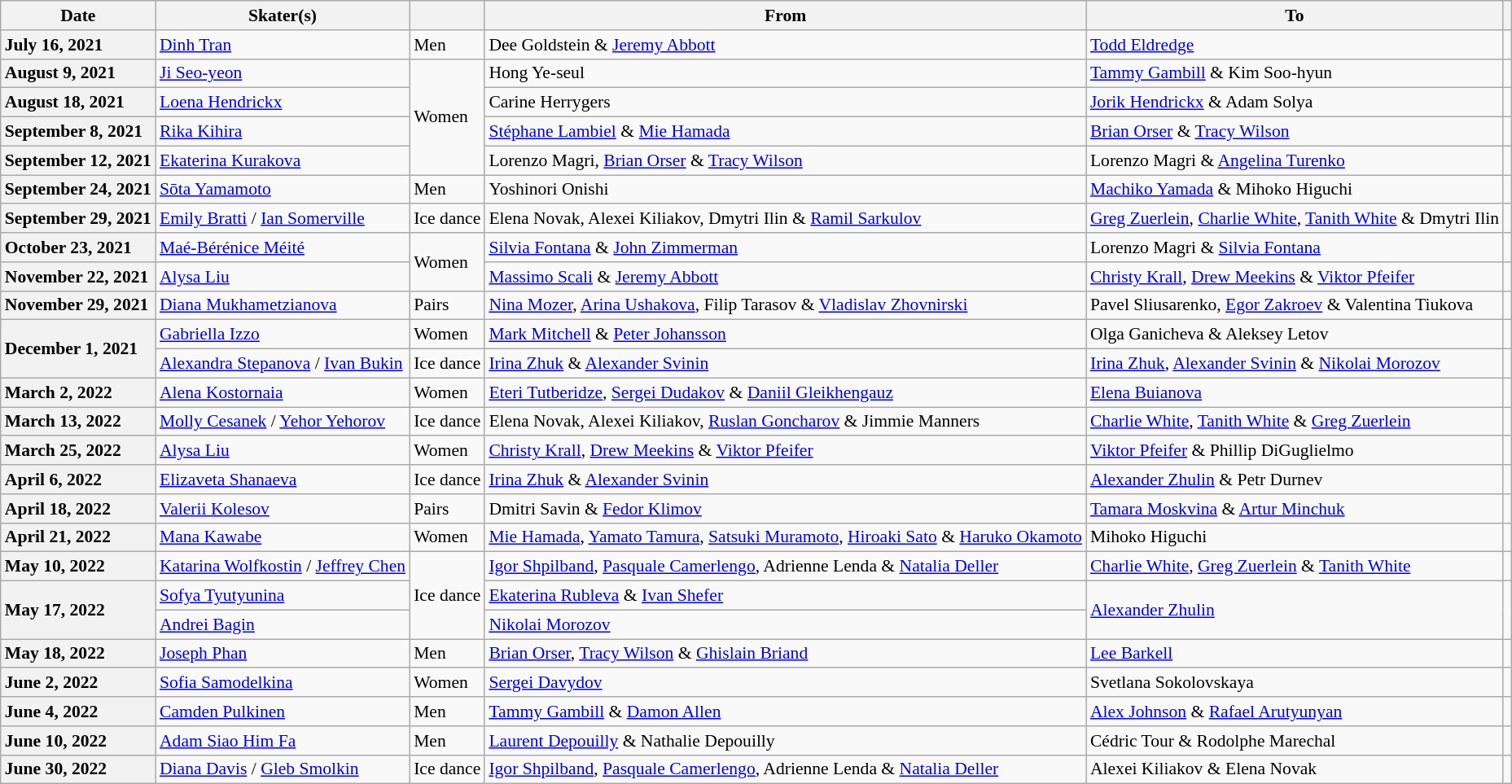<table class="wikitable unsortable" style="text-align:left; font-size:90%">
<tr>
<th scope="col">Date</th>
<th scope="col">Skater(s)</th>
<th scope="col"></th>
<th scope="col">From</th>
<th scope="col">To</th>
<th scope="col"></th>
</tr>
<tr>
<th scope="row" style="text-align:left">July 16, 2021</th>
<td> <a href='#'>Dinh Tran</a></td>
<td>Men</td>
<td>Dee Goldstein & <a href='#'>Jeremy Abbott</a></td>
<td><a href='#'>Todd Eldredge</a></td>
<td></td>
</tr>
<tr>
<th scope="row" style="text-align:left">August 9, 2021</th>
<td> <a href='#'>Ji Seo-yeon</a></td>
<td rowspan="4">Women</td>
<td>Hong Ye-seul</td>
<td><a href='#'>Tammy Gambill</a> & Kim Soo-hyun</td>
<td></td>
</tr>
<tr>
<th scope="row" style="text-align:left">August 18, 2021</th>
<td> <a href='#'>Loena Hendrickx</a></td>
<td>Carine Herrygers</td>
<td><a href='#'>Jorik Hendrickx</a> & Adam Solya</td>
<td></td>
</tr>
<tr>
<th scope="row" style="text-align:left">September 8, 2021</th>
<td> <a href='#'>Rika Kihira</a></td>
<td><a href='#'>Stéphane Lambiel</a> & <a href='#'>Mie Hamada</a></td>
<td><a href='#'>Brian Orser</a> & <a href='#'>Tracy Wilson</a></td>
<td></td>
</tr>
<tr>
<th scope="row" style="text-align:left">September 12, 2021</th>
<td> <a href='#'>Ekaterina Kurakova</a></td>
<td>Lorenzo Magri, <a href='#'>Brian Orser</a> & <a href='#'>Tracy Wilson</a></td>
<td>Lorenzo Magri & <a href='#'>Angelina Turenko</a></td>
<td></td>
</tr>
<tr>
<th scope="row" style="text-align:left">September 24, 2021</th>
<td> <a href='#'>Sōta Yamamoto</a></td>
<td>Men</td>
<td>Yoshinori Onishi</td>
<td><a href='#'>Machiko Yamada</a> & Mihoko Higuchi</td>
<td></td>
</tr>
<tr>
<th scope="row" style="text-align:left">September 29, 2021</th>
<td> <a href='#'>Emily Bratti</a> / <a href='#'>Ian Somerville</a></td>
<td>Ice dance</td>
<td>Elena Novak, Alexei Kiliakov, Dmytri Ilin & <a href='#'>Ramil Sarkulov</a></td>
<td><a href='#'>Greg Zuerlein</a>, <a href='#'>Charlie White</a>, <a href='#'>Tanith White</a> & Dmytri Ilin</td>
<td></td>
</tr>
<tr>
<th scope="row" style="text-align:left">October 23, 2021</th>
<td> <a href='#'>Maé-Bérénice Méité</a></td>
<td rowspan="2">Women</td>
<td><a href='#'>Silvia Fontana</a> & <a href='#'>John Zimmerman</a></td>
<td>Lorenzo Magri & <a href='#'>Silvia Fontana</a></td>
<td></td>
</tr>
<tr>
<th scope="row" style="text-align:left">November 22, 2021</th>
<td> <a href='#'>Alysa Liu</a></td>
<td><a href='#'>Massimo Scali</a> & <a href='#'>Jeremy Abbott</a></td>
<td><a href='#'>Christy Krall</a>, <a href='#'>Drew Meekins</a> & <a href='#'>Viktor Pfeifer</a></td>
<td></td>
</tr>
<tr>
<th scope="row" style="text-align:left">November 29, 2021</th>
<td> <a href='#'>Diana Mukhametzianova</a></td>
<td>Pairs</td>
<td><a href='#'>Nina Mozer</a>, <a href='#'>Arina Ushakova</a>, Filip Tarasov & <a href='#'>Vladislav Zhovnirski</a></td>
<td>Pavel Sliusarenko, <a href='#'>Egor Zakroev</a> & Valentina Tiukova</td>
<td></td>
</tr>
<tr>
<th scope="row" style="text-align:left" rowspan=2>December 1, 2021</th>
<td> <a href='#'>Gabriella Izzo</a></td>
<td>Women</td>
<td><a href='#'>Mark Mitchell</a> & <a href='#'>Peter Johansson</a></td>
<td>Olga Ganicheva & Aleksey Letov</td>
<td></td>
</tr>
<tr>
<td> <a href='#'>Alexandra Stepanova</a> / <a href='#'>Ivan Bukin</a></td>
<td>Ice dance</td>
<td><a href='#'>Irina Zhuk</a> & <a href='#'>Alexander Svinin</a></td>
<td><a href='#'>Irina Zhuk</a>, <a href='#'>Alexander Svinin</a> & <a href='#'>Nikolai Morozov</a></td>
<td></td>
</tr>
<tr>
<th scope="row" style="text-align:left">March 2, 2022</th>
<td> <a href='#'>Alena Kostornaia</a></td>
<td>Women</td>
<td><a href='#'>Eteri Tutberidze</a>, <a href='#'>Sergei Dudakov</a> & <a href='#'>Daniil Gleikhengauz</a></td>
<td><a href='#'>Elena Buianova</a></td>
<td></td>
</tr>
<tr>
<th scope="row" style="text-align:left">March 13, 2022</th>
<td> <a href='#'>Molly Cesanek</a> / <a href='#'>Yehor Yehorov</a></td>
<td>Ice dance</td>
<td>Elena Novak, Alexei Kiliakov, <a href='#'>Ruslan Goncharov</a> & Jimmie Manners</td>
<td><a href='#'>Charlie White</a>, <a href='#'>Tanith White</a> & <a href='#'>Greg Zuerlein</a></td>
<td></td>
</tr>
<tr>
<th scope="row" style="text-align:left">March 25, 2022</th>
<td> <a href='#'>Alysa Liu</a></td>
<td>Women</td>
<td><a href='#'>Christy Krall</a>, <a href='#'>Drew Meekins</a> & <a href='#'>Viktor Pfeifer</a></td>
<td><a href='#'>Viktor Pfeifer</a> & Phillip DiGuglielmo</td>
<td></td>
</tr>
<tr>
<th scope="row" style="text-align:left">April 6, 2022</th>
<td> <a href='#'>Elizaveta Shanaeva</a></td>
<td>Ice dance</td>
<td><a href='#'>Irina Zhuk</a> & <a href='#'>Alexander Svinin</a></td>
<td><a href='#'>Alexander Zhulin</a> & Petr Durnev</td>
<td></td>
</tr>
<tr>
<th scope="row" style="text-align:left">April 18, 2022</th>
<td> <a href='#'>Valerii Kolesov</a></td>
<td>Pairs</td>
<td>Dmitri Savin & <a href='#'>Fedor Klimov</a></td>
<td><a href='#'>Tamara Moskvina</a> & <a href='#'>Artur Minchuk</a></td>
<td></td>
</tr>
<tr>
<th scope="row" style="text-align:left">April 21, 2022</th>
<td> <a href='#'>Mana Kawabe</a></td>
<td>Women</td>
<td><a href='#'>Mie Hamada</a>, <a href='#'>Yamato Tamura</a>, <a href='#'>Satsuki Muramoto</a>, <a href='#'>Hiroaki Sato</a> & <a href='#'>Haruko Okamoto</a></td>
<td>Mihoko Higuchi</td>
<td></td>
</tr>
<tr>
<th scope="row" style="text-align:left">May 10, 2022</th>
<td> <a href='#'>Katarina Wolfkostin</a> / <a href='#'>Jeffrey Chen</a></td>
<td rowspan="3">Ice dance</td>
<td><a href='#'>Igor Shpilband</a>, <a href='#'>Pasquale Camerlengo</a>, Adrienne Lenda & <a href='#'>Natalia Deller</a></td>
<td><a href='#'>Charlie White</a>, <a href='#'>Greg Zuerlein</a> & <a href='#'>Tanith White</a></td>
<td></td>
</tr>
<tr>
<th scope="row" style="text-align:left" rowspan=2>May 17, 2022</th>
<td> <a href='#'>Sofya Tyutyunina</a></td>
<td><a href='#'>Ekaterina Rubleva</a> & <a href='#'>Ivan Shefer</a></td>
<td rowspan=2><a href='#'>Alexander Zhulin</a></td>
<td rowspan=2></td>
</tr>
<tr>
<td> <a href='#'>Andrei Bagin</a></td>
<td><a href='#'>Nikolai Morozov</a></td>
</tr>
<tr>
<th scope="row" style="text-align:left">May 18, 2022</th>
<td> <a href='#'>Joseph Phan</a></td>
<td>Men</td>
<td><a href='#'>Brian Orser</a>, <a href='#'>Tracy Wilson</a> & <a href='#'>Ghislain Briand</a></td>
<td><a href='#'>Lee Barkell</a></td>
<td></td>
</tr>
<tr>
<th scope="row" style="text-align:left">June 2, 2022</th>
<td> <a href='#'>Sofia Samodelkina</a></td>
<td>Women</td>
<td><a href='#'>Sergei Davydov</a></td>
<td>Svetlana Sokolovskaya</td>
<td></td>
</tr>
<tr>
<th scope="row" style="text-align:left">June 4, 2022</th>
<td> <a href='#'>Camden Pulkinen</a></td>
<td>Men</td>
<td><a href='#'>Tammy Gambill</a> & <a href='#'>Damon Allen</a></td>
<td><a href='#'>Alex Johnson</a> & <a href='#'>Rafael Arutyunyan</a></td>
<td></td>
</tr>
<tr>
<th scope="row" style="text-align:left">June 10, 2022</th>
<td> <a href='#'>Adam Siao Him Fa</a></td>
<td>Men</td>
<td><a href='#'>Laurent Depouilly</a> & Nathalie Depouilly</td>
<td>Cédric Tour & Rodolphe Marechal</td>
<td></td>
</tr>
<tr>
<th scope="row" style="text-align:left">June 30, 2022</th>
<td> <a href='#'>Diana Davis</a> / <a href='#'>Gleb Smolkin</a></td>
<td>Ice dance</td>
<td><a href='#'>Igor Shpilband</a>, <a href='#'>Pasquale Camerlengo</a>, Adrienne Lenda & <a href='#'>Natalia Deller</a></td>
<td>Alexei Kiliakov & Elena Novak</td>
<td></td>
</tr>
</table>
